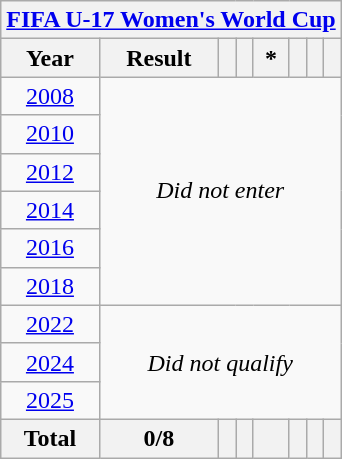<table class="wikitable" style="text-align: center;">
<tr>
<th colspan=9><a href='#'>FIFA U-17 Women's World Cup</a></th>
</tr>
<tr>
<th>Year</th>
<th>Result</th>
<th></th>
<th></th>
<th> *</th>
<th></th>
<th></th>
<th></th>
</tr>
<tr>
<td> <a href='#'>2008</a></td>
<td rowspan=6 colspan=8><em>Did not enter</em></td>
</tr>
<tr>
<td> <a href='#'>2010</a></td>
</tr>
<tr>
<td> <a href='#'>2012</a></td>
</tr>
<tr>
<td> <a href='#'>2014</a></td>
</tr>
<tr>
<td> <a href='#'>2016</a></td>
</tr>
<tr>
<td> <a href='#'>2018</a></td>
</tr>
<tr>
<td> <a href='#'>2022</a></td>
<td rowspan=3 colspan=8><em>Did not qualify</em></td>
</tr>
<tr>
<td> <a href='#'>2024</a></td>
</tr>
<tr>
<td> <a href='#'>2025</a></td>
</tr>
<tr>
<th>Total</th>
<th>0/8</th>
<th></th>
<th></th>
<th></th>
<th></th>
<th></th>
<th></th>
</tr>
</table>
